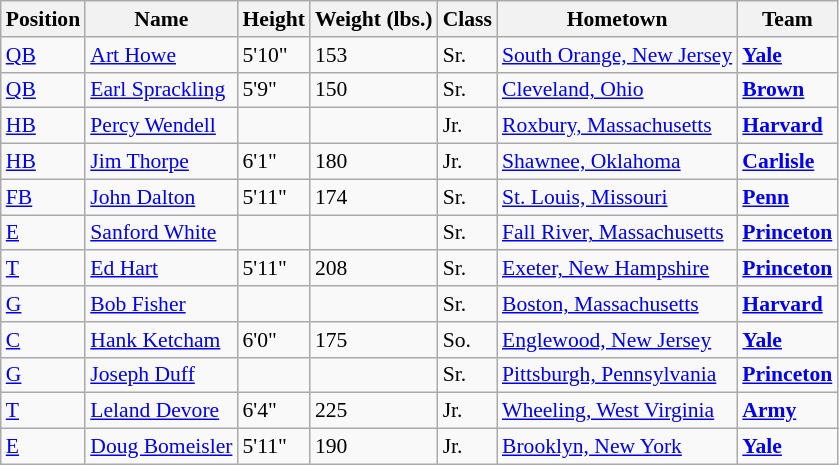<table class="wikitable" style="font-size: 90%">
<tr>
<th>Position</th>
<th>Name</th>
<th>Height</th>
<th>Weight (lbs.)</th>
<th>Class</th>
<th>Hometown</th>
<th>Team</th>
</tr>
<tr>
<td><a href='#'>QB</a></td>
<td><a href='#'>Art Howe</a></td>
<td>5'10"</td>
<td>153</td>
<td>Sr.</td>
<td><a href='#'>South Orange, New Jersey</a></td>
<td><strong><a href='#'>Yale</a></strong></td>
</tr>
<tr>
<td><a href='#'>QB</a></td>
<td><a href='#'>Earl Sprackling</a></td>
<td>5'9"</td>
<td>150</td>
<td>Sr.</td>
<td><a href='#'>Cleveland, Ohio</a></td>
<td><strong><a href='#'>Brown</a></strong></td>
</tr>
<tr>
<td><a href='#'>HB</a></td>
<td><a href='#'>Percy Wendell</a></td>
<td></td>
<td></td>
<td>Jr.</td>
<td><a href='#'>Roxbury, Massachusetts</a></td>
<td><strong><a href='#'>Harvard</a></strong></td>
</tr>
<tr>
<td><a href='#'>HB</a></td>
<td><a href='#'>Jim Thorpe</a></td>
<td>6'1"</td>
<td>180</td>
<td>Jr.</td>
<td><a href='#'>Shawnee, Oklahoma</a></td>
<td><strong><a href='#'>Carlisle</a></strong></td>
</tr>
<tr>
<td><a href='#'>FB</a></td>
<td><a href='#'>John Dalton</a></td>
<td>5'11"</td>
<td>174</td>
<td>Sr.</td>
<td><a href='#'>St. Louis, Missouri</a></td>
<td><strong><a href='#'>Penn</a></strong></td>
</tr>
<tr>
<td><a href='#'>E</a></td>
<td><a href='#'>Sanford White</a></td>
<td></td>
<td></td>
<td>Sr.</td>
<td><a href='#'>Fall River, Massachusetts</a></td>
<td><strong><a href='#'>Princeton</a></strong></td>
</tr>
<tr>
<td><a href='#'>T</a></td>
<td><a href='#'>Ed Hart</a></td>
<td>5'11"</td>
<td>208</td>
<td>Sr.</td>
<td><a href='#'>Exeter, New Hampshire</a></td>
<td><strong><a href='#'>Princeton</a></strong></td>
</tr>
<tr>
<td><a href='#'>G</a></td>
<td><a href='#'>Bob Fisher</a></td>
<td></td>
<td></td>
<td>Sr.</td>
<td><a href='#'>Boston, Massachusetts</a></td>
<td><strong><a href='#'>Harvard</a></strong></td>
</tr>
<tr>
<td><a href='#'>C</a></td>
<td><a href='#'>Hank Ketcham</a></td>
<td>6'0"</td>
<td>175</td>
<td>So.</td>
<td><a href='#'>Englewood, New Jersey</a></td>
<td><strong><a href='#'>Yale</a></strong></td>
</tr>
<tr>
<td><a href='#'>G</a></td>
<td><a href='#'>Joseph Duff</a></td>
<td></td>
<td></td>
<td>Sr.</td>
<td><a href='#'>Pittsburgh, Pennsylvania</a></td>
<td><strong><a href='#'>Princeton</a></strong></td>
</tr>
<tr>
<td><a href='#'>T</a></td>
<td><a href='#'>Leland Devore</a></td>
<td>6'4"</td>
<td>225</td>
<td>Jr.</td>
<td><a href='#'>Wheeling, West Virginia</a></td>
<td><strong><a href='#'>Army</a></strong></td>
</tr>
<tr>
<td><a href='#'>E</a></td>
<td><a href='#'>Doug Bomeisler</a></td>
<td>5'11"</td>
<td>190</td>
<td>Jr.</td>
<td><a href='#'>Brooklyn, New York</a></td>
<td><strong><a href='#'>Yale</a></strong></td>
</tr>
</table>
